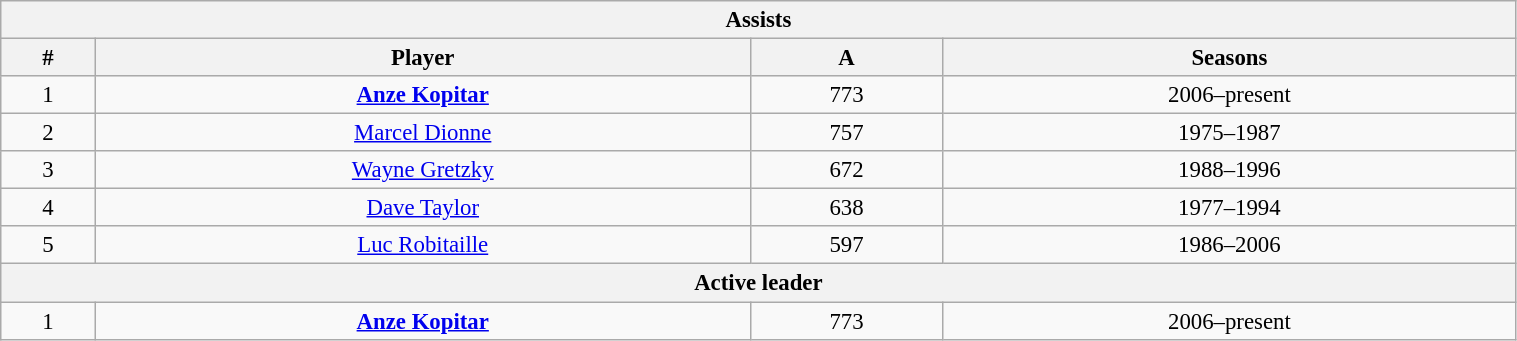<table class="wikitable" style="text-align: center; font-size: 95%" width="80%">
<tr>
<th colspan="4">Assists</th>
</tr>
<tr>
<th>#</th>
<th>Player</th>
<th>A</th>
<th>Seasons</th>
</tr>
<tr>
<td>1</td>
<td><strong><a href='#'>Anze Kopitar</a></strong></td>
<td>773</td>
<td>2006–present</td>
</tr>
<tr>
<td>2</td>
<td><a href='#'>Marcel Dionne</a></td>
<td>757</td>
<td>1975–1987</td>
</tr>
<tr>
<td>3</td>
<td><a href='#'>Wayne Gretzky</a></td>
<td>672</td>
<td>1988–1996</td>
</tr>
<tr>
<td>4</td>
<td><a href='#'>Dave Taylor</a></td>
<td>638</td>
<td>1977–1994</td>
</tr>
<tr>
<td>5</td>
<td><a href='#'>Luc Robitaille</a></td>
<td>597</td>
<td>1986–2006</td>
</tr>
<tr>
<th colspan="4">Active leader</th>
</tr>
<tr>
<td>1</td>
<td><strong><a href='#'>Anze Kopitar</a></strong></td>
<td>773</td>
<td>2006–present</td>
</tr>
</table>
